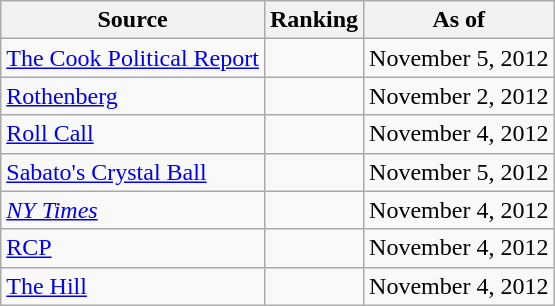<table class="wikitable" style="text-align:center">
<tr>
<th>Source</th>
<th>Ranking</th>
<th>As of</th>
</tr>
<tr>
<td align=left><a href='#'>The Cook Political Report</a></td>
<td></td>
<td>November 5, 2012</td>
</tr>
<tr>
<td align=left><a href='#'>Rothenberg</a></td>
<td></td>
<td>November 2, 2012</td>
</tr>
<tr>
<td align=left><a href='#'>Roll Call</a></td>
<td></td>
<td>November 4, 2012</td>
</tr>
<tr>
<td align=left><a href='#'>Sabato's Crystal Ball</a></td>
<td></td>
<td>November 5, 2012</td>
</tr>
<tr>
<td align=left><a href='#'><em>NY Times</em></a></td>
<td></td>
<td>November 4, 2012</td>
</tr>
<tr>
<td align="left"><a href='#'>RCP</a></td>
<td></td>
<td>November 4, 2012</td>
</tr>
<tr>
<td align=left><a href='#'>The Hill</a></td>
<td></td>
<td>November 4, 2012</td>
</tr>
</table>
